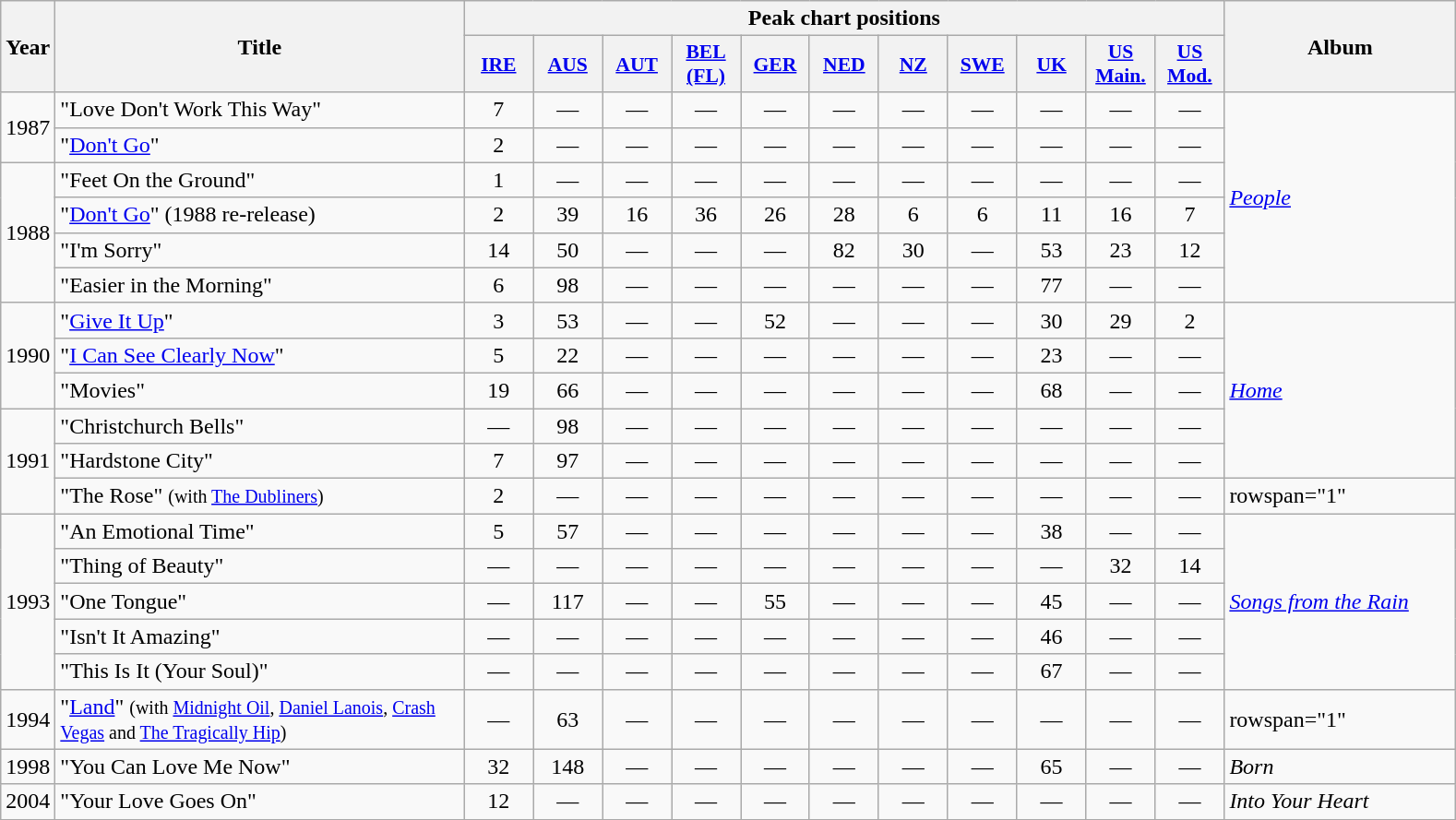<table class="wikitable">
<tr>
<th rowspan="2" style="width:2em;">Year</th>
<th rowspan="2" style="width:18em;">Title</th>
<th colspan="11">Peak chart positions</th>
<th rowspan="2" style="width:10em;">Album</th>
</tr>
<tr>
<th scope="col" style="width:3em;font-size:90%;"><a href='#'>IRE</a><br></th>
<th scope="col" style="width:3em;font-size:90%;"><a href='#'>AUS</a><br></th>
<th scope="col" style="width:3em;font-size:90%;"><a href='#'>AUT</a><br></th>
<th scope="col" style="width:3em;font-size:90%;"><a href='#'>BEL<br>(FL)</a><br></th>
<th scope="col" style="width:3em;font-size:90%;"><a href='#'>GER</a><br></th>
<th scope="col" style="width:3em;font-size:90%;"><a href='#'>NED</a><br></th>
<th scope="col" style="width:3em;font-size:90%;"><a href='#'>NZ</a><br></th>
<th scope="col" style="width:3em;font-size:90%;"><a href='#'>SWE</a><br></th>
<th scope="col" style="width:3em;font-size:90%;"><a href='#'>UK</a><br></th>
<th scope="col" style="width:3em;font-size:90%;"><a href='#'>US<br>Main.</a><br></th>
<th scope="col" style="width:3em;font-size:90%;"><a href='#'>US<br>Mod.</a><br></th>
</tr>
<tr>
<td rowspan="2">1987</td>
<td>"Love Don't Work This Way"</td>
<td align="center">7</td>
<td align="center">—</td>
<td align="center">—</td>
<td align="center">—</td>
<td align="center">—</td>
<td align="center">—</td>
<td align="center">—</td>
<td align="center">—</td>
<td align="center">—</td>
<td align="center">—</td>
<td align="center">—</td>
<td rowspan="6"><em><a href='#'>People</a></em></td>
</tr>
<tr>
<td>"<a href='#'>Don't Go</a>"</td>
<td align="center">2</td>
<td align="center">—</td>
<td align="center">—</td>
<td align="center">—</td>
<td align="center">—</td>
<td align="center">—</td>
<td align="center">—</td>
<td align="center">—</td>
<td align="center">—</td>
<td align="center">—</td>
<td align="center">—</td>
</tr>
<tr>
<td rowspan="4">1988</td>
<td>"Feet On the Ground"</td>
<td align="center">1</td>
<td align="center">—</td>
<td align="center">—</td>
<td align="center">—</td>
<td align="center">—</td>
<td align="center">—</td>
<td align="center">—</td>
<td align="center">—</td>
<td align="center">—</td>
<td align="center">—</td>
<td align="center">—</td>
</tr>
<tr>
<td>"<a href='#'>Don't Go</a>" (1988 re-release)</td>
<td align="center">2</td>
<td align="center">39</td>
<td align="center">16</td>
<td align="center">36</td>
<td align="center">26</td>
<td align="center">28</td>
<td align="center">6</td>
<td align="center">6</td>
<td align="center">11</td>
<td align="center">16</td>
<td align="center">7</td>
</tr>
<tr>
<td>"I'm Sorry"</td>
<td align="center">14</td>
<td align="center">50</td>
<td align="center">—</td>
<td align="center">—</td>
<td align="center">—</td>
<td align="center">82</td>
<td align="center">30</td>
<td align="center">—</td>
<td align="center">53</td>
<td align="center">23</td>
<td align="center">12</td>
</tr>
<tr>
<td>"Easier in the Morning"</td>
<td align="center">6</td>
<td align="center">98</td>
<td align="center">—</td>
<td align="center">—</td>
<td align="center">—</td>
<td align="center">—</td>
<td align="center">—</td>
<td align="center">—</td>
<td align="center">77</td>
<td align="center">—</td>
<td align="center">—</td>
</tr>
<tr>
<td rowspan="3">1990</td>
<td>"<a href='#'>Give It Up</a>"</td>
<td align="center">3</td>
<td align="center">53</td>
<td align="center">—</td>
<td align="center">—</td>
<td align="center">52</td>
<td align="center">—</td>
<td align="center">—</td>
<td align="center">—</td>
<td align="center">30</td>
<td align="center">29</td>
<td align="center">2</td>
<td rowspan="5"><em><a href='#'>Home</a></em></td>
</tr>
<tr>
<td>"<a href='#'>I Can See Clearly Now</a>"</td>
<td align="center">5</td>
<td align="center">22</td>
<td align="center">—</td>
<td align="center">—</td>
<td align="center">—</td>
<td align="center">—</td>
<td align="center">—</td>
<td align="center">—</td>
<td align="center">23</td>
<td align="center">—</td>
<td align="center">—</td>
</tr>
<tr>
<td>"Movies"</td>
<td align="center">19</td>
<td align="center">66</td>
<td align="center">—</td>
<td align="center">—</td>
<td align="center">—</td>
<td align="center">—</td>
<td align="center">—</td>
<td align="center">—</td>
<td align="center">68</td>
<td align="center">—</td>
<td align="center">—</td>
</tr>
<tr>
<td rowspan="3">1991</td>
<td>"Christchurch Bells"</td>
<td align="center">—</td>
<td align="center">98</td>
<td align="center">—</td>
<td align="center">—</td>
<td align="center">—</td>
<td align="center">—</td>
<td align="center">—</td>
<td align="center">—</td>
<td align="center">—</td>
<td align="center">—</td>
<td align="center">—</td>
</tr>
<tr>
<td>"Hardstone City"</td>
<td align="center">7</td>
<td align="center">97</td>
<td align="center">—</td>
<td align="center">—</td>
<td align="center">—</td>
<td align="center">—</td>
<td align="center">—</td>
<td align="center">—</td>
<td align="center">—</td>
<td align="center">—</td>
<td align="center">—</td>
</tr>
<tr>
<td>"The Rose" <small>(with <a href='#'>The Dubliners</a>)</small></td>
<td align="center">2</td>
<td align="center">—</td>
<td align="center">—</td>
<td align="center">—</td>
<td align="center">—</td>
<td align="center">—</td>
<td align="center">—</td>
<td align="center">—</td>
<td align="center">—</td>
<td align="center">—</td>
<td align="center">—</td>
<td>rowspan="1" </td>
</tr>
<tr>
<td rowspan="5">1993</td>
<td>"An Emotional Time"</td>
<td align="center">5</td>
<td align="center">57</td>
<td align="center">—</td>
<td align="center">—</td>
<td align="center">—</td>
<td align="center">—</td>
<td align="center">—</td>
<td align="center">—</td>
<td align="center">38</td>
<td align="center">—</td>
<td align="center">—</td>
<td rowspan="5"><em><a href='#'>Songs from the Rain</a></em></td>
</tr>
<tr>
<td>"Thing of Beauty"</td>
<td align="center">—</td>
<td align="center">—</td>
<td align="center">—</td>
<td align="center">—</td>
<td align="center">—</td>
<td align="center">—</td>
<td align="center">—</td>
<td align="center">—</td>
<td align="center">—</td>
<td align="center">32</td>
<td align="center">14</td>
</tr>
<tr>
<td>"One Tongue"</td>
<td align="center">—</td>
<td align="center">117</td>
<td align="center">—</td>
<td align="center">—</td>
<td align="center">55</td>
<td align="center">—</td>
<td align="center">—</td>
<td align="center">—</td>
<td align="center">45</td>
<td align="center">—</td>
<td align="center">—</td>
</tr>
<tr>
<td>"Isn't It Amazing"</td>
<td align="center">—</td>
<td align="center">—</td>
<td align="center">—</td>
<td align="center">—</td>
<td align="center">—</td>
<td align="center">—</td>
<td align="center">—</td>
<td align="center">—</td>
<td align="center">46</td>
<td align="center">—</td>
<td align="center">—</td>
</tr>
<tr>
<td>"This Is It (Your Soul)"</td>
<td align="center">—</td>
<td align="center">—</td>
<td align="center">—</td>
<td align="center">—</td>
<td align="center">—</td>
<td align="center">—</td>
<td align="center">—</td>
<td align="center">—</td>
<td align="center">67</td>
<td align="center">—</td>
<td align="center">—</td>
</tr>
<tr>
<td rowspan="1">1994</td>
<td>"<a href='#'>Land</a>" <small>(with <a href='#'>Midnight Oil</a>, <a href='#'>Daniel Lanois</a>, <a href='#'>Crash Vegas</a> and <a href='#'>The Tragically Hip</a>)</small></td>
<td align="center">—</td>
<td align="center">63</td>
<td align="center">—</td>
<td align="center">—</td>
<td align="center">—</td>
<td align="center">—</td>
<td align="center">—</td>
<td align="center">—</td>
<td align="center">—</td>
<td align="center">—</td>
<td align="center">—</td>
<td>rowspan="1" </td>
</tr>
<tr>
<td rowspan="1">1998</td>
<td>"You Can Love Me Now"</td>
<td align="center">32</td>
<td align="center">148</td>
<td align="center">—</td>
<td align="center">—</td>
<td align="center">—</td>
<td align="center">—</td>
<td align="center">—</td>
<td align="center">—</td>
<td align="center">65</td>
<td align="center">—</td>
<td align="center">—</td>
<td rowspan="1"><em>Born</em></td>
</tr>
<tr>
<td rowspan="1">2004</td>
<td>"Your Love Goes On"</td>
<td align="center">12</td>
<td align="center">—</td>
<td align="center">—</td>
<td align="center">—</td>
<td align="center">—</td>
<td align="center">—</td>
<td align="center">—</td>
<td align="center">—</td>
<td align="center">—</td>
<td align="center">—</td>
<td align="center">—</td>
<td rowspan="1"><em>Into Your Heart</em></td>
</tr>
<tr>
</tr>
</table>
